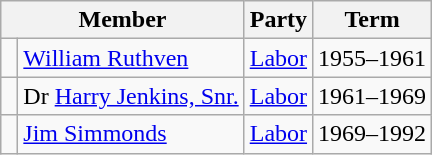<table class="wikitable">
<tr>
<th colspan="2">Member</th>
<th>Party</th>
<th>Term</th>
</tr>
<tr>
<td> </td>
<td><a href='#'>William Ruthven</a></td>
<td><a href='#'>Labor</a></td>
<td>1955–1961</td>
</tr>
<tr>
<td> </td>
<td>Dr <a href='#'>Harry Jenkins, Snr.</a></td>
<td><a href='#'>Labor</a></td>
<td>1961–1969</td>
</tr>
<tr>
<td> </td>
<td><a href='#'>Jim Simmonds</a></td>
<td><a href='#'>Labor</a></td>
<td>1969–1992</td>
</tr>
</table>
